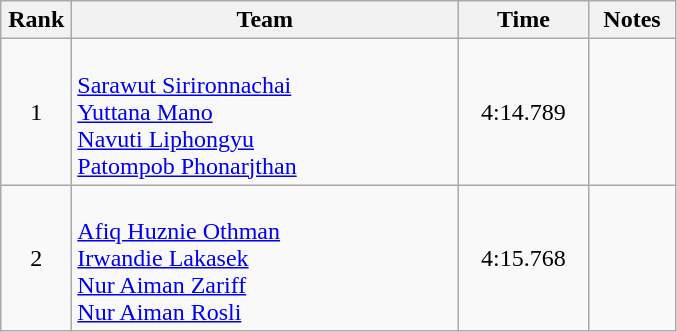<table class=wikitable style="text-align:center">
<tr>
<th width=40>Rank</th>
<th width=250>Team</th>
<th width=80>Time</th>
<th width=50>Notes</th>
</tr>
<tr>
<td>1</td>
<td align=left><br><a href='#'>Sarawut Sirironnachai</a><br><a href='#'>Yuttana Mano</a><br><a href='#'>Navuti Liphongyu</a><br><a href='#'>Patompob Phonarjthan</a></td>
<td>4:14.789</td>
<td></td>
</tr>
<tr>
<td>2</td>
<td align=left><br><a href='#'>Afiq Huznie Othman</a><br><a href='#'>Irwandie Lakasek</a><br><a href='#'>Nur Aiman Zariff</a><br><a href='#'>Nur Aiman Rosli</a></td>
<td>4:15.768</td>
<td></td>
</tr>
</table>
